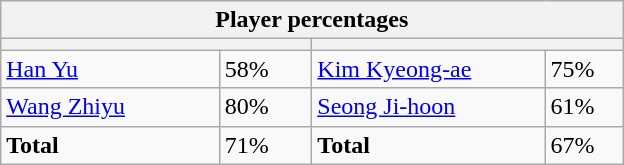<table class="wikitable">
<tr>
<th colspan=4 width=400>Player percentages</th>
</tr>
<tr>
<th colspan=2 width=200 style="white-space:nowrap;"></th>
<th colspan=2 width=200 style="white-space:nowrap;"></th>
</tr>
<tr>
<td><a href='#'>Han Yu</a></td>
<td>58%</td>
<td><a href='#'>Kim Kyeong-ae</a></td>
<td>75%</td>
</tr>
<tr>
<td><a href='#'>Wang Zhiyu</a></td>
<td>80%</td>
<td><a href='#'>Seong Ji-hoon</a></td>
<td>61%</td>
</tr>
<tr>
<td><strong>Total</strong></td>
<td>71%</td>
<td><strong>Total</strong></td>
<td>67%</td>
</tr>
</table>
